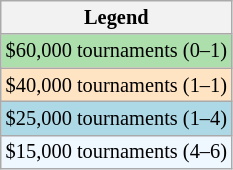<table class="wikitable" style=font-size:85%>
<tr>
<th>Legend</th>
</tr>
<tr style="background:#addfad;">
<td>$60,000 tournaments (0–1)</td>
</tr>
<tr style="background:#ffe4c4;">
<td>$40,000 tournaments (1–1)</td>
</tr>
<tr style="background:lightblue;">
<td>$25,000 tournaments (1–4)</td>
</tr>
<tr style="background:#f0f8ff;">
<td>$15,000 tournaments (4–6)</td>
</tr>
</table>
